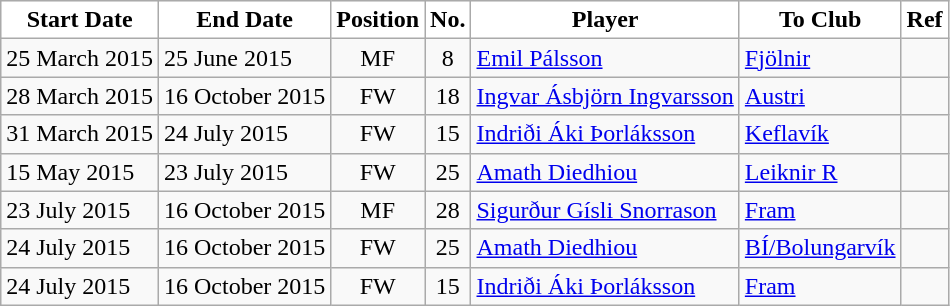<table class="wikitable sortable">
<tr>
<th style="background:#FFFFFF; color:black;"><strong>Start Date</strong></th>
<th style="background:#FFFFFF; color:black;"><strong>End Date</strong></th>
<th style="background:#FFFFFF; color:black;"><strong>Position</strong></th>
<th style="background:#FFFFFF; color:black;"><strong>No.</strong></th>
<th style="background:#FFFFFF; color:black;"><strong>Player</strong></th>
<th style="background:#FFFFFF; color:black;"><strong>To Club</strong></th>
<th style="background:#FFFFFF; color:black;"><strong>Ref</strong></th>
</tr>
<tr>
<td>25 March 2015</td>
<td>25 June 2015</td>
<td style="text-align:center;">MF</td>
<td style="text-align:center;">8</td>
<td style="text-align:left;"> <a href='#'>Emil Pálsson</a></td>
<td style="text-align:left;"> <a href='#'>Fjölnir</a></td>
<td></td>
</tr>
<tr>
<td>28 March 2015</td>
<td>16 October 2015</td>
<td style="text-align:center;">FW</td>
<td style="text-align:center;">18</td>
<td style="text-align:left;"> <a href='#'>Ingvar Ásbjörn Ingvarsson</a></td>
<td style="text-align:left;"> <a href='#'>Austri</a></td>
<td></td>
</tr>
<tr>
<td>31 March 2015</td>
<td>24 July 2015</td>
<td style="text-align:center;">FW</td>
<td style="text-align:center;">15</td>
<td style="text-align:left;"> <a href='#'>Indriði Áki Þorláksson</a></td>
<td style="text-align:left;"> <a href='#'>Keflavík</a></td>
<td></td>
</tr>
<tr>
<td>15 May 2015</td>
<td>23 July 2015</td>
<td style="text-align:center;">FW</td>
<td style="text-align:center;">25</td>
<td style="text-align:left;"> <a href='#'>Amath Diedhiou</a></td>
<td style="text-align:left;"> <a href='#'>Leiknir R</a></td>
<td></td>
</tr>
<tr>
<td>23 July 2015</td>
<td>16 October 2015</td>
<td style="text-align:center;">MF</td>
<td style="text-align:center;">28</td>
<td style="text-align:left;"> <a href='#'>Sigurður Gísli Snorrason</a></td>
<td style="text-align:left;"> <a href='#'>Fram</a></td>
<td></td>
</tr>
<tr>
<td>24 July 2015</td>
<td>16 October 2015</td>
<td style="text-align:center;">FW</td>
<td style="text-align:center;">25</td>
<td style="text-align:left;"> <a href='#'>Amath Diedhiou</a></td>
<td style="text-align:left;"> <a href='#'>BÍ/Bolungarvík</a></td>
<td></td>
</tr>
<tr>
<td>24 July 2015</td>
<td>16 October 2015</td>
<td style="text-align:center;">FW</td>
<td style="text-align:center;">15</td>
<td style="text-align:left;"> <a href='#'>Indriði Áki Þorláksson</a></td>
<td style="text-align:left;"> <a href='#'>Fram</a></td>
<td></td>
</tr>
</table>
